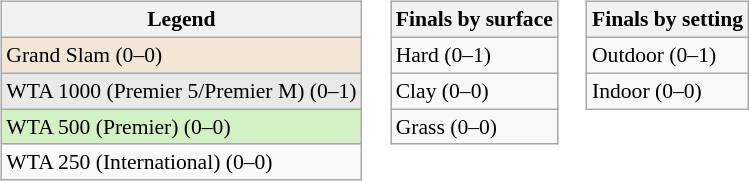<table>
<tr style=vertical-align:top>
<td><br><table class="wikitable" style=font-size:90%>
<tr>
<th>Legend</th>
</tr>
<tr style=background:#f3e6d7;>
<td>Grand Slam (0–0)</td>
</tr>
<tr style=background:#e9e9e9;>
<td>WTA 1000 (Premier 5/Premier M) (0–1)</td>
</tr>
<tr style=background:#d4f1c5;>
<td>WTA 500 (Premier) (0–0)</td>
</tr>
<tr>
<td>WTA 250 (International) (0–0)</td>
</tr>
</table>
</td>
<td><br><table class="wikitable" style=font-size:90%>
<tr>
<th>Finals by surface</th>
</tr>
<tr>
<td>Hard (0–1)</td>
</tr>
<tr>
<td>Clay (0–0)</td>
</tr>
<tr>
<td>Grass (0–0)</td>
</tr>
</table>
</td>
<td><br><table class="wikitable" style=font-size:90%>
<tr>
<th>Finals by setting</th>
</tr>
<tr>
<td>Outdoor (0–1)</td>
</tr>
<tr>
<td>Indoor (0–0)</td>
</tr>
</table>
</td>
</tr>
</table>
